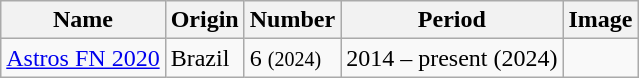<table class="wikitable mw-collapsible mw-collapsed">
<tr>
<th>Name</th>
<th>Origin</th>
<th>Number</th>
<th>Period</th>
<th>Image</th>
</tr>
<tr>
<td><a href='#'>Astros FN 2020</a></td>
<td>Brazil</td>
<td>6 <small>(2024)</small></td>
<td>2014 – present (2024)</td>
<td></td>
</tr>
</table>
